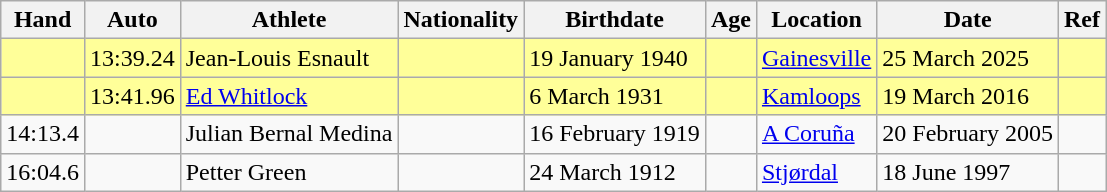<table class="wikitable">
<tr>
<th>Hand</th>
<th>Auto</th>
<th>Athlete</th>
<th>Nationality</th>
<th>Birthdate</th>
<th>Age</th>
<th>Location</th>
<th>Date</th>
<th>Ref</th>
</tr>
<tr style="background:#ff9;">
<td></td>
<td>13:39.24 </td>
<td>Jean-Louis Esnault</td>
<td></td>
<td>19 January 1940</td>
<td></td>
<td><a href='#'>Gainesville</a></td>
<td>25 March 2025</td>
<td></td>
</tr>
<tr style="background:#ff9;">
<td></td>
<td>13:41.96 </td>
<td><a href='#'>Ed Whitlock</a></td>
<td></td>
<td>6 March 1931</td>
<td></td>
<td><a href='#'>Kamloops</a></td>
<td>19 March 2016</td>
<td></td>
</tr>
<tr>
<td>14:13.4</td>
<td></td>
<td>Julian Bernal Medina</td>
<td></td>
<td>16 February 1919</td>
<td></td>
<td><a href='#'>A Coruña</a></td>
<td>20 February 2005</td>
<td></td>
</tr>
<tr>
<td>16:04.6</td>
<td></td>
<td>Petter Green</td>
<td></td>
<td>24 March 1912</td>
<td></td>
<td><a href='#'>Stjørdal</a></td>
<td>18 June 1997</td>
<td></td>
</tr>
</table>
